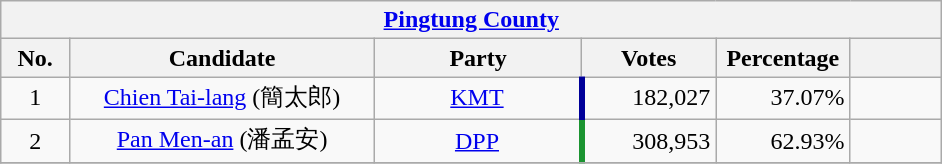<table class="wikitable collapsible" style="text-align:center">
<tr>
<th colspan="7" width=620px><a href='#'>Pingtung County</a></th>
</tr>
<tr>
<th width=35>No.</th>
<th width=180>Candidate</th>
<th width=120>Party</th>
<th width=75>Votes</th>
<th width=75>Percentage</th>
<th width=49></th>
</tr>
<tr>
<td>1</td>
<td><a href='#'>Chien Tai-lang</a> (簡太郎)</td>
<td><a href='#'>KMT</a></td>
<td style="border-left:4px solid #000099;" align="right">182,027</td>
<td align="right">37.07%</td>
<td align="center"></td>
</tr>
<tr>
<td>2</td>
<td><a href='#'>Pan Men-an</a> (潘孟安)</td>
<td><a href='#'>DPP</a></td>
<td style="border-left:4px solid #1B9431;" align="right">308,953</td>
<td align="right">62.93%</td>
<td align="center"></td>
</tr>
<tr bgcolor=EEEEEE>
</tr>
</table>
